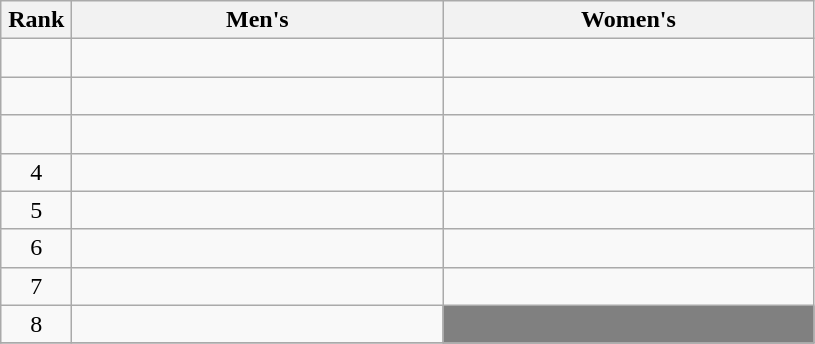<table class="wikitable" style="text-align: center;">
<tr>
<th width=40>Rank</th>
<th width=240>Men's</th>
<th width=240>Women's</th>
</tr>
<tr>
<td></td>
<td align="left"><br></td>
<td align="left"></td>
</tr>
<tr>
<td></td>
<td align="left"><br></td>
<td align="left"></td>
</tr>
<tr>
<td></td>
<td align="left"><br></td>
<td align="left"></td>
</tr>
<tr>
<td>4</td>
<td align="left"><br></td>
<td align="left"></td>
</tr>
<tr>
<td>5</td>
<td align="left"></td>
<td align="left"></td>
</tr>
<tr>
<td>6</td>
<td align="left"></td>
<td align="left"></td>
</tr>
<tr>
<td>7</td>
<td align="left"></td>
<td align="left"></td>
</tr>
<tr>
<td>8</td>
<td align="left"></td>
<td bgcolor="grey" rowspan="1"></td>
</tr>
<tr>
</tr>
</table>
